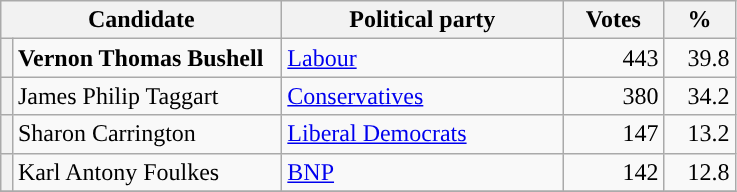<table class="wikitable">
<tr>
<th valign=top colspan="2" style="width: 180px">Candidate</th>
<th valign=top style="width: 180px">Political party</th>
<th valign=top style="width: 60px">Votes</th>
<th valign=top style="width: 40px">%</th>
</tr>
<tr>
<th style="background-color: "></th>
<td><strong>Vernon Thomas Bushell</strong></td>
<td><a href='#'>Labour</a></td>
<td align="right">443</td>
<td align="right">39.8</td>
</tr>
<tr>
<th style="background-color: "></th>
<td>James Philip Taggart</td>
<td><a href='#'>Conservatives</a></td>
<td align="right">380</td>
<td align="right">34.2</td>
</tr>
<tr>
<th style="background-color: "></th>
<td>Sharon Carrington</td>
<td><a href='#'>Liberal Democrats</a></td>
<td align="right">147</td>
<td align="right">13.2</td>
</tr>
<tr>
<th style="background-color: "></th>
<td>Karl Antony Foulkes</td>
<td><a href='#'>BNP</a></td>
<td align="right">142</td>
<td align="right">12.8</td>
</tr>
<tr>
</tr>
</table>
